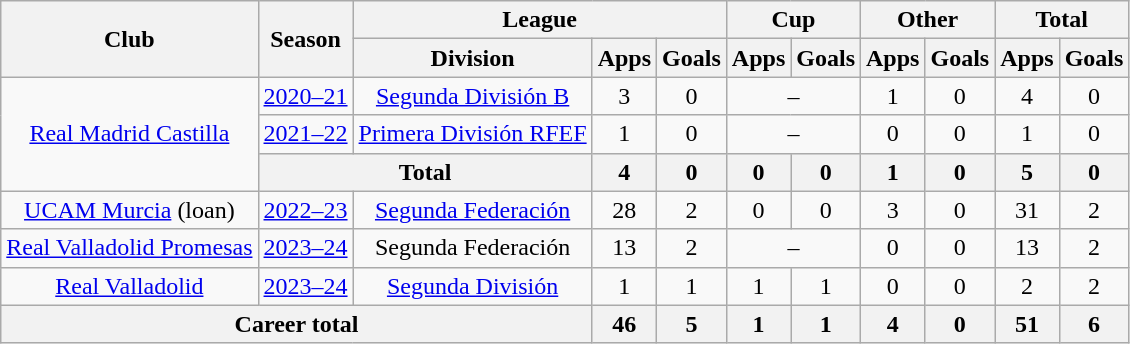<table class="wikitable" style="text-align: center">
<tr>
<th rowspan="2">Club</th>
<th rowspan="2">Season</th>
<th colspan="3">League</th>
<th colspan="2">Cup</th>
<th colspan="2">Other</th>
<th colspan="2">Total</th>
</tr>
<tr>
<th>Division</th>
<th>Apps</th>
<th>Goals</th>
<th>Apps</th>
<th>Goals</th>
<th>Apps</th>
<th>Goals</th>
<th>Apps</th>
<th>Goals</th>
</tr>
<tr>
<td rowspan="3"><a href='#'>Real Madrid Castilla</a></td>
<td><a href='#'>2020–21</a></td>
<td><a href='#'>Segunda División B</a></td>
<td>3</td>
<td>0</td>
<td colspan="2">–</td>
<td>1</td>
<td>0</td>
<td>4</td>
<td>0</td>
</tr>
<tr>
<td><a href='#'>2021–22</a></td>
<td><a href='#'>Primera División RFEF</a></td>
<td>1</td>
<td>0</td>
<td colspan="2">–</td>
<td>0</td>
<td>0</td>
<td>1</td>
<td>0</td>
</tr>
<tr>
<th colspan="2"><strong>Total</strong></th>
<th>4</th>
<th>0</th>
<th>0</th>
<th>0</th>
<th>1</th>
<th>0</th>
<th>5</th>
<th>0</th>
</tr>
<tr>
<td><a href='#'>UCAM Murcia</a> (loan)</td>
<td><a href='#'>2022–23</a></td>
<td><a href='#'>Segunda Federación</a></td>
<td>28</td>
<td>2</td>
<td>0</td>
<td>0</td>
<td>3</td>
<td>0</td>
<td>31</td>
<td>2</td>
</tr>
<tr>
<td><a href='#'>Real Valladolid Promesas</a></td>
<td><a href='#'>2023–24</a></td>
<td>Segunda Federación</td>
<td>13</td>
<td>2</td>
<td colspan="2">–</td>
<td>0</td>
<td>0</td>
<td>13</td>
<td>2</td>
</tr>
<tr>
<td><a href='#'>Real Valladolid</a></td>
<td><a href='#'>2023–24</a></td>
<td><a href='#'>Segunda División</a></td>
<td>1</td>
<td>1</td>
<td>1</td>
<td>1</td>
<td>0</td>
<td>0</td>
<td>2</td>
<td>2</td>
</tr>
<tr>
<th colspan="3"><strong>Career total</strong></th>
<th>46</th>
<th>5</th>
<th>1</th>
<th>1</th>
<th>4</th>
<th>0</th>
<th>51</th>
<th>6</th>
</tr>
</table>
